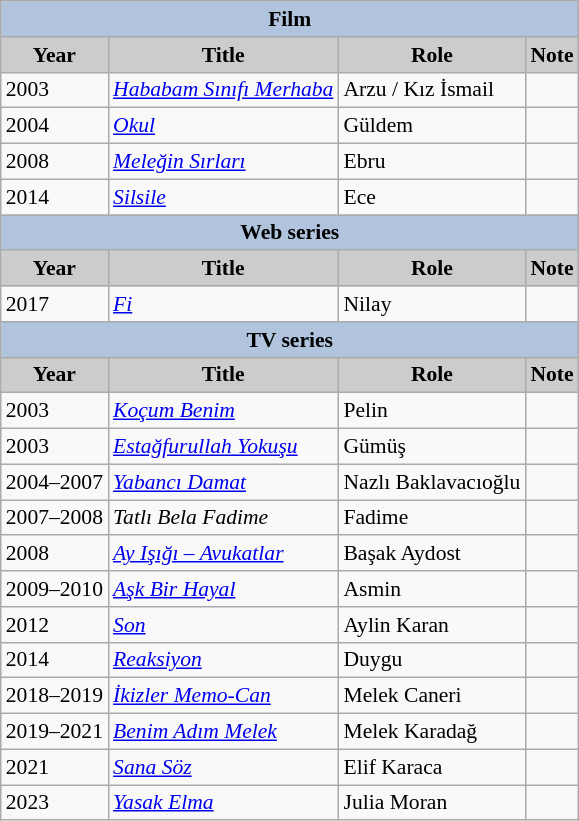<table class="wikitable" style="font-size:90%">
<tr>
<th colspan="4" style="background:LightSteelBlue">Film</th>
</tr>
<tr>
<th style="background:#CCCCCC">Year</th>
<th style="background:#CCCCCC">Title</th>
<th style="background:#CCCCCC">Role</th>
<th style="background:#CCCCCC">Note</th>
</tr>
<tr>
<td>2003</td>
<td><em><a href='#'>Hababam Sınıfı Merhaba</a></em></td>
<td>Arzu / Kız İsmail</td>
<td></td>
</tr>
<tr>
<td>2004</td>
<td><em><a href='#'>Okul</a></em></td>
<td>Güldem</td>
<td></td>
</tr>
<tr>
<td>2008</td>
<td><em><a href='#'>Meleğin Sırları</a></em></td>
<td>Ebru</td>
<td></td>
</tr>
<tr>
<td>2014</td>
<td><em><a href='#'>Silsile</a></em></td>
<td>Ece</td>
<td></td>
</tr>
<tr>
<th colspan="4" style="background:LightSteelBlue">Web series</th>
</tr>
<tr>
<th style="background:#CCCCCC">Year</th>
<th style="background:#CCCCCC">Title</th>
<th style="background:#CCCCCC">Role</th>
<th style="background:#CCCCCC">Note</th>
</tr>
<tr>
<td>2017</td>
<td><em><a href='#'>Fi</a></em></td>
<td>Nilay</td>
<td></td>
</tr>
<tr>
<th colspan="4" style="background:LightSteelBlue">TV series</th>
</tr>
<tr>
<th style="background:#CCCCCC">Year</th>
<th style="background:#CCCCCC">Title</th>
<th style="background:#CCCCCC">Role</th>
<th style="background:#CCCCCC">Note</th>
</tr>
<tr>
<td>2003</td>
<td><em><a href='#'>Koçum Benim</a></em></td>
<td>Pelin</td>
<td></td>
</tr>
<tr>
<td>2003</td>
<td><em><a href='#'>Estağfurullah Yokuşu</a></em></td>
<td>Gümüş</td>
<td></td>
</tr>
<tr>
<td>2004–2007</td>
<td><em><a href='#'>Yabancı Damat</a></em></td>
<td>Nazlı Baklavacıoğlu</td>
<td></td>
</tr>
<tr>
<td>2007–2008</td>
<td><em>Tatlı Bela Fadime</em></td>
<td>Fadime</td>
<td></td>
</tr>
<tr>
<td>2008</td>
<td><em><a href='#'>Ay Işığı – Avukatlar</a></em></td>
<td>Başak Aydost</td>
<td></td>
</tr>
<tr>
<td>2009–2010</td>
<td><em><a href='#'>Aşk Bir Hayal</a></em></td>
<td>Asmin</td>
<td></td>
</tr>
<tr>
<td>2012</td>
<td><em><a href='#'>Son</a></em></td>
<td>Aylin Karan</td>
<td></td>
</tr>
<tr>
<td>2014</td>
<td><em><a href='#'>Reaksiyon</a></em></td>
<td>Duygu</td>
<td></td>
</tr>
<tr>
<td>2018–2019</td>
<td><em><a href='#'>İkizler Memo-Can</a></em></td>
<td>Melek Caneri</td>
<td></td>
</tr>
<tr>
<td>2019–2021</td>
<td><em><a href='#'>Benim Adım Melek</a></em></td>
<td>Melek Karadağ</td>
<td></td>
</tr>
<tr>
<td>2021</td>
<td><em><a href='#'>Sana Söz</a></em></td>
<td>Elif Karaca</td>
<td></td>
</tr>
<tr>
<td>2023</td>
<td><em><a href='#'>Yasak Elma</a></em></td>
<td>Julia Moran</td>
<td></td>
</tr>
</table>
